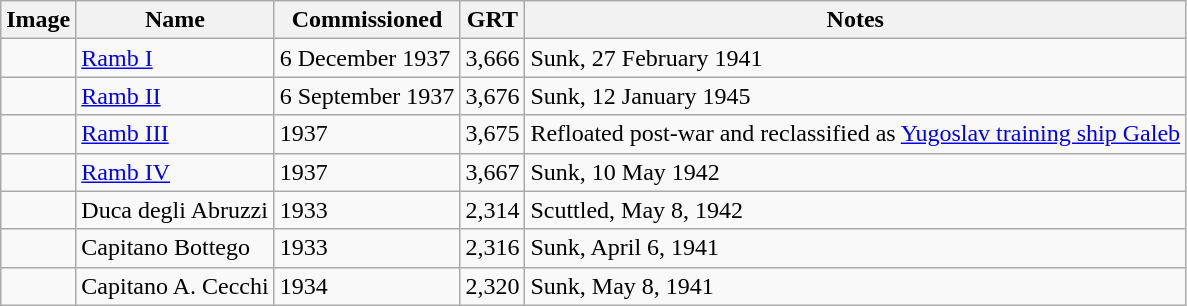<table class="wikitable">
<tr>
<th>Image</th>
<th>Name</th>
<th>Commissioned</th>
<th>GRT</th>
<th>Notes</th>
</tr>
<tr>
<td></td>
<td><a href='#'>Ramb I</a></td>
<td>6 December 1937</td>
<td>3,666</td>
<td>Sunk, 27 February 1941</td>
</tr>
<tr>
<td></td>
<td><a href='#'>Ramb II</a></td>
<td>6 September 1937</td>
<td>3,676</td>
<td>Sunk, 12 January 1945</td>
</tr>
<tr>
<td></td>
<td><a href='#'>Ramb III</a></td>
<td>1937</td>
<td>3,675</td>
<td>Refloated post-war and reclassified as <a href='#'>Yugoslav training ship Galeb</a></td>
</tr>
<tr>
<td></td>
<td><a href='#'>Ramb IV</a></td>
<td>1937</td>
<td>3,667</td>
<td>Sunk, 10 May 1942</td>
</tr>
<tr>
<td></td>
<td>Duca degli Abruzzi</td>
<td>1933</td>
<td>2,314</td>
<td>Scuttled, May 8, 1942</td>
</tr>
<tr>
<td></td>
<td>Capitano Bottego</td>
<td>1933</td>
<td>2,316</td>
<td>Sunk, April 6, 1941</td>
</tr>
<tr>
<td></td>
<td>Capitano A. Cecchi</td>
<td>1934</td>
<td>2,320</td>
<td>Sunk, May 8, 1941</td>
</tr>
</table>
